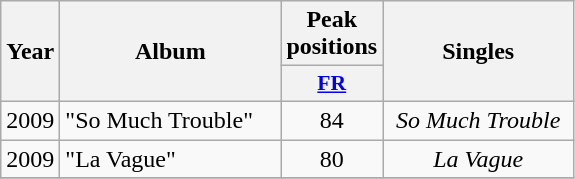<table class="wikitable">
<tr>
<th align="center" rowspan="2" width="10">Year</th>
<th align="center" rowspan="2" width="140">Album</th>
<th align="center" colspan="1" width="20">Peak positions</th>
<th align="center" rowspan="2" width="120">Singles</th>
</tr>
<tr>
<th scope="col" style="width:3em;font-size:90%;"><a href='#'>FR</a><br></th>
</tr>
<tr>
<td style="text-align:center;">2009</td>
<td>"So Much Trouble"</td>
<td style="text-align:center;">84</td>
<td style="text-align:center;"><em>So Much Trouble</em></td>
</tr>
<tr>
<td style="text-align:center;">2009</td>
<td>"La Vague"</td>
<td style="text-align:center;">80</td>
<td style="text-align:center;"><em>La Vague</em></td>
</tr>
<tr>
</tr>
</table>
